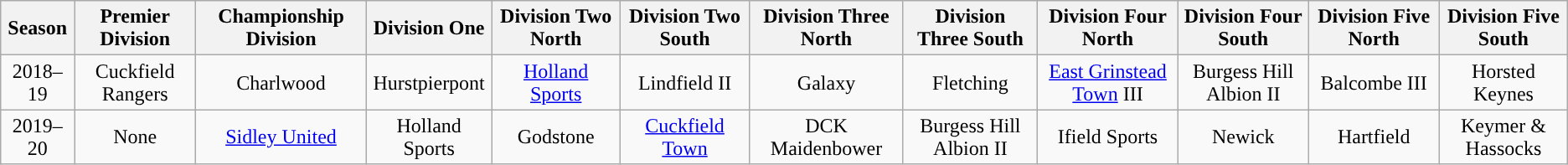<table class="wikitable" style="text-align: center">
<tr>
<th>Season</th>
<th>Premier Division</th>
<th>Championship Division</th>
<th>Division One</th>
<th>Division Two North</th>
<th>Division Two South</th>
<th>Division Three North</th>
<th>Division Three South</th>
<th>Division Four North</th>
<th>Division Four South</th>
<th>Division Five North</th>
<th>Division Five South</th>
</tr>
<tr>
<td>2018–19</td>
<td>Cuckfield Rangers</td>
<td>Charlwood</td>
<td>Hurstpierpont</td>
<td><a href='#'>Holland Sports</a></td>
<td>Lindfield II</td>
<td>Galaxy</td>
<td>Fletching</td>
<td><a href='#'>East Grinstead Town</a> III</td>
<td>Burgess Hill Albion II</td>
<td>Balcombe III</td>
<td>Horsted Keynes</td>
</tr>
<tr>
<td>2019–20</td>
<td>None</td>
<td><a href='#'>Sidley United</a></td>
<td>Holland Sports</td>
<td>Godstone</td>
<td><a href='#'>Cuckfield Town</a></td>
<td>DCK Maidenbower</td>
<td>Burgess Hill Albion II</td>
<td>Ifield Sports</td>
<td>Newick</td>
<td>Hartfield</td>
<td>Keymer & Hassocks</td>
</tr>
</table>
